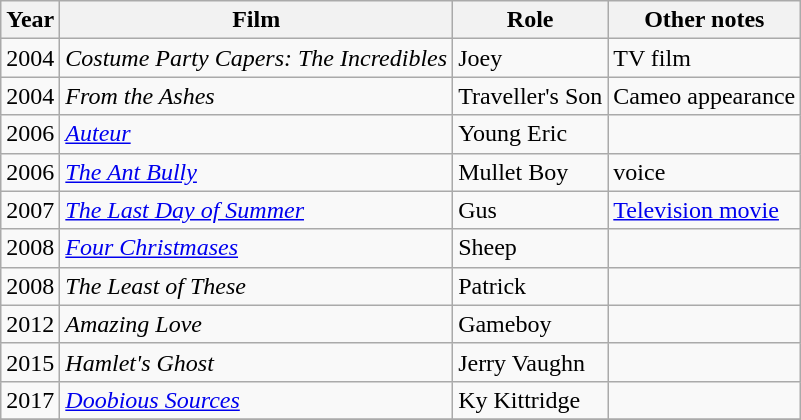<table class="wikitable sortable">
<tr>
<th>Year</th>
<th>Film</th>
<th>Role</th>
<th>Other notes</th>
</tr>
<tr>
<td>2004</td>
<td><em>Costume Party Capers: The Incredibles</em></td>
<td>Joey</td>
<td>TV film</td>
</tr>
<tr>
<td>2004</td>
<td><em>From the Ashes</em></td>
<td>Traveller's Son</td>
<td>Cameo appearance</td>
</tr>
<tr>
<td>2006</td>
<td><em><a href='#'>Auteur</a></em></td>
<td>Young Eric</td>
<td></td>
</tr>
<tr>
<td>2006</td>
<td><em><a href='#'>The Ant Bully</a></em></td>
<td>Mullet Boy</td>
<td>voice</td>
</tr>
<tr>
<td>2007</td>
<td><em><a href='#'>The Last Day of Summer</a></em></td>
<td>Gus</td>
<td><a href='#'>Television movie</a></td>
</tr>
<tr>
<td>2008</td>
<td><em><a href='#'>Four Christmases</a></em></td>
<td>Sheep</td>
<td></td>
</tr>
<tr>
<td>2008</td>
<td><em>The Least of These</em></td>
<td>Patrick</td>
<td></td>
</tr>
<tr>
<td>2012</td>
<td><em>Amazing Love</em></td>
<td>Gameboy</td>
<td></td>
</tr>
<tr>
<td>2015</td>
<td><em>Hamlet's Ghost</em></td>
<td>Jerry Vaughn</td>
<td></td>
</tr>
<tr>
<td>2017</td>
<td><em><a href='#'>Doobious Sources</a></em></td>
<td>Ky Kittridge</td>
<td></td>
</tr>
<tr>
</tr>
</table>
